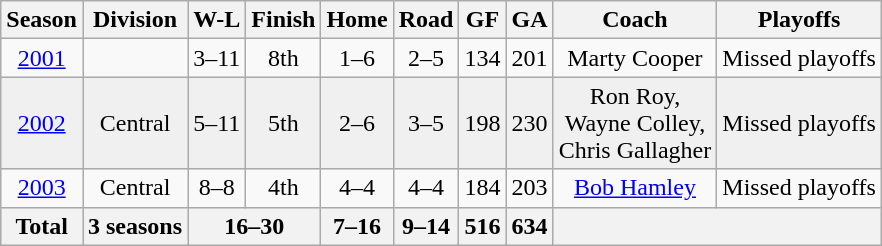<table class="wikitable">
<tr>
<th>Season</th>
<th>Division</th>
<th>W-L</th>
<th>Finish</th>
<th>Home</th>
<th>Road</th>
<th>GF</th>
<th>GA</th>
<th>Coach</th>
<th>Playoffs</th>
</tr>
<tr ALIGN=center>
<td><a href='#'>2001</a></td>
<td></td>
<td>3–11</td>
<td>8th</td>
<td>1–6</td>
<td>2–5</td>
<td>134</td>
<td>201</td>
<td>Marty Cooper</td>
<td>Missed playoffs</td>
</tr>
<tr ALIGN=center bgcolor="#f0f0f0">
<td><a href='#'>2002</a></td>
<td>Central</td>
<td>5–11</td>
<td>5th</td>
<td>2–6</td>
<td>3–5</td>
<td>198</td>
<td>230</td>
<td>Ron Roy,<br>Wayne Colley,<br>Chris Gallagher</td>
<td>Missed playoffs</td>
</tr>
<tr ALIGN=center>
<td><a href='#'>2003</a></td>
<td>Central</td>
<td>8–8</td>
<td>4th</td>
<td>4–4</td>
<td>4–4</td>
<td>184</td>
<td>203</td>
<td><a href='#'>Bob Hamley</a></td>
<td>Missed playoffs</td>
</tr>
<tr ALIGN=center bgcolor="#e0e0e0">
<th>Total</th>
<th>3 seasons</th>
<th colspan="2">16–30</th>
<th>7–16</th>
<th>9–14</th>
<th>516</th>
<th>634</th>
<th colspan="2"></th>
</tr>
</table>
